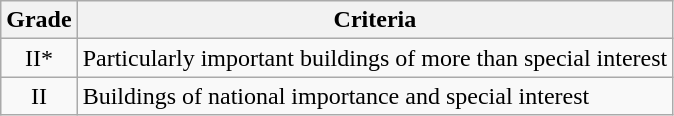<table class="wikitable">
<tr>
<th>Grade</th>
<th>Criteria</th>
</tr>
<tr>
<td align="center" >II*</td>
<td>Particularly important buildings of more than special interest</td>
</tr>
<tr>
<td align="center" >II</td>
<td>Buildings of national importance and special interest</td>
</tr>
</table>
